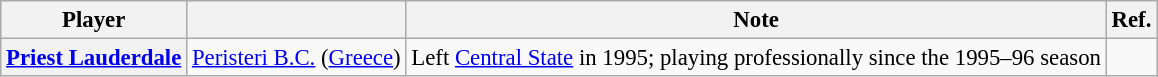<table class="wikitable sortable plainrowheaders" style="text-align:left; font-size:95%">
<tr>
<th>Player</th>
<th></th>
<th class=unsortable>Note</th>
<th class=unsortable>Ref.</th>
</tr>
<tr>
<th scope="row"> <a href='#'>Priest Lauderdale</a></th>
<td><a href='#'>Peristeri B.C.</a> (<a href='#'>Greece</a>)</td>
<td>Left <a href='#'>Central State</a> in 1995; playing professionally since the 1995–96 season</td>
<td align=center></td>
</tr>
</table>
